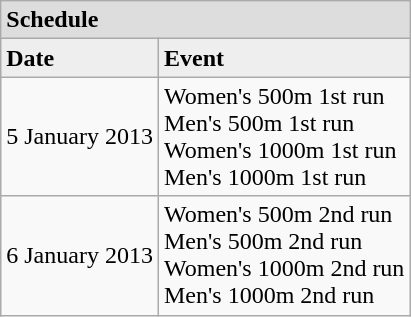<table class="wikitable">
<tr align=left bgcolor=#DDDDDD>
<td colspan=3><strong>Schedule</strong></td>
</tr>
<tr align=left bgcolor=#EEEEEE>
<td><strong>Date</strong></td>
<td><strong>Event</strong></td>
</tr>
<tr>
<td>5 January 2013</td>
<td>Women's 500m 1st run<br>Men's 500m 1st run<br>Women's 1000m 1st run<br>Men's 1000m 1st run<br></td>
</tr>
<tr>
<td>6 January 2013</td>
<td>Women's 500m 2nd run<br>Men's 500m 2nd run<br>Women's 1000m 2nd run<br>Men's 1000m 2nd run<br></td>
</tr>
</table>
